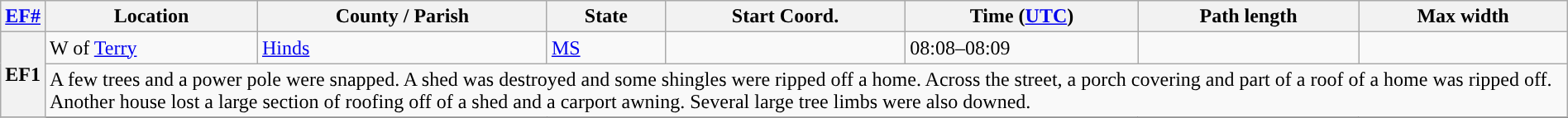<table class="wikitable sortable" style="width:100%;">
<tr>
<th scope="col" width="2%" align="center"><a href='#'>EF#</a></th>
<th scope="col" align="center" class="unsortable">Location</th>
<th scope="col" align="center" class="unsortable">County / Parish</th>
<th scope="col" align="center">State</th>
<th scope="col" align="center">Start Coord.</th>
<th scope="col" align="center">Time (<a href='#'>UTC</a>)</th>
<th scope="col" align="center">Path length</th>
<th scope="col" align="center">Max width</th>
</tr>
<tr>
<th scope="row" rowspan="2" style="background-color:#">EF1</th>
<td>W of <a href='#'>Terry</a></td>
<td><a href='#'>Hinds</a></td>
<td><a href='#'>MS</a></td>
<td></td>
<td>08:08–08:09</td>
<td></td>
<td></td>
</tr>
<tr class="expand-child">
<td colspan="8" style=" border-bottom: 1px solid black;">A few trees and a power pole were snapped. A shed was destroyed and some shingles were ripped off a home. Across the street, a porch covering and part of a roof of a home was ripped off. Another house lost a large section of roofing off of a shed and a carport awning. Several large tree limbs were also downed.</td>
</tr>
<tr>
</tr>
</table>
